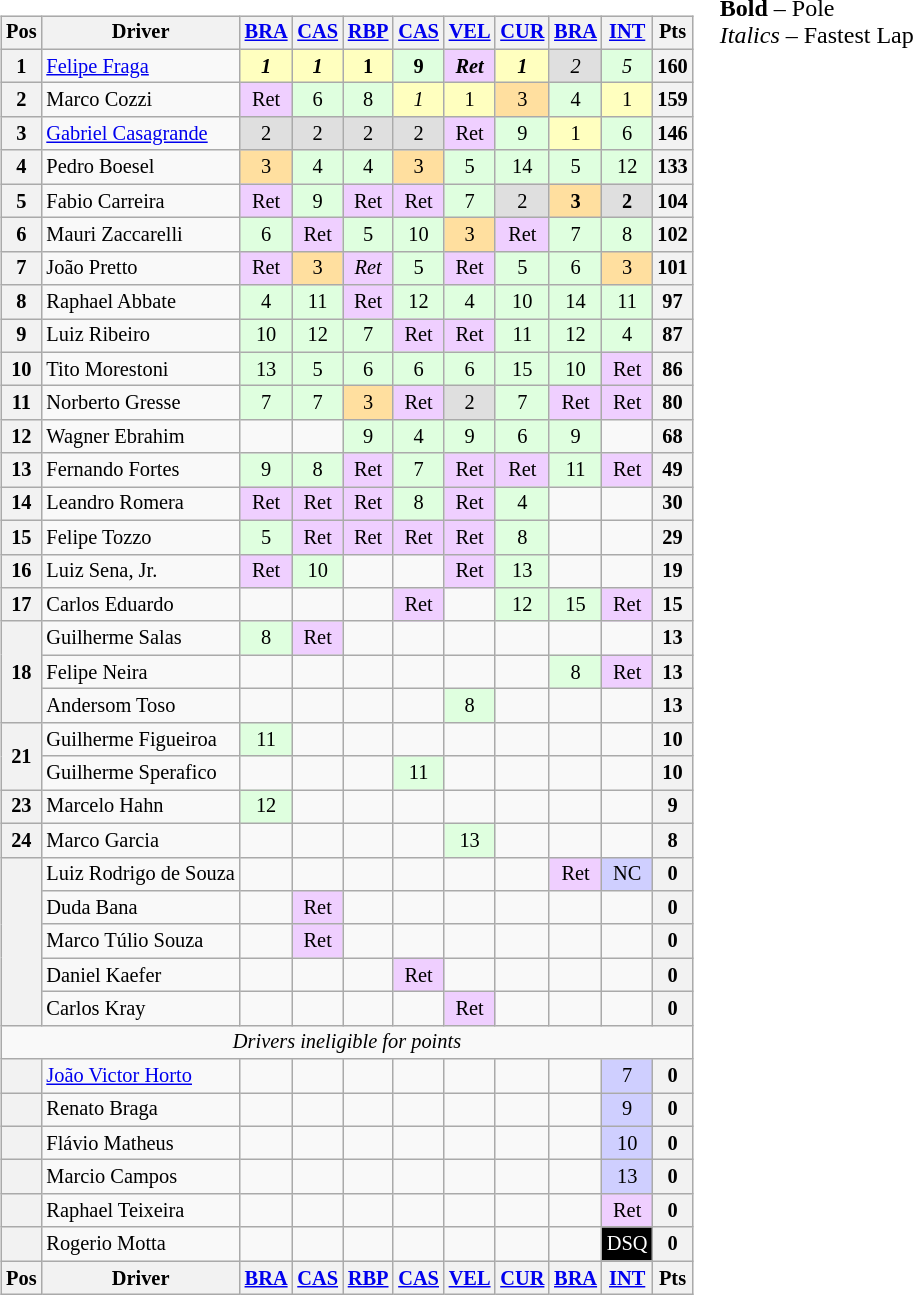<table>
<tr>
<td valign="top"><br><table class="wikitable" style="font-size: 85%; text-align: center;">
<tr valign="top">
<th valign="middle">Pos</th>
<th valign="middle">Driver</th>
<th><a href='#'>BRA</a></th>
<th><a href='#'>CAS</a></th>
<th><a href='#'>RBP</a></th>
<th><a href='#'>CAS</a></th>
<th><a href='#'>VEL</a></th>
<th><a href='#'>CUR</a></th>
<th><a href='#'>BRA</a></th>
<th><a href='#'>INT</a></th>
<th valign="middle">Pts</th>
</tr>
<tr>
<th>1</th>
<td align=left><a href='#'>Felipe Fraga</a></td>
<td style="background:#FFFFBF;"><strong><em>1</em></strong></td>
<td style="background:#FFFFBF;"><strong><em>1</em></strong></td>
<td style="background:#FFFFBF;"><strong>1</strong></td>
<td style="background:#DFFFDF;"><strong>9</strong></td>
<td style="background:#efcfff;"><strong><em>Ret</em></strong></td>
<td style="background:#FFFFBF;"><strong><em>1</em></strong></td>
<td style="background:#DFDFDF;"><em>2</em></td>
<td style="background:#DFFFDF;"><em>5</em></td>
<th>160</th>
</tr>
<tr>
<th>2</th>
<td align=left>Marco Cozzi</td>
<td style="background:#efcfff;">Ret</td>
<td style="background:#DFFFDF;">6</td>
<td style="background:#DFFFDF;">8</td>
<td style="background:#FFFFBF;"><em>1</em></td>
<td style="background:#FFFFBF;">1</td>
<td style="background:#FFDF9F;">3</td>
<td style="background:#DFFFDF;">4</td>
<td style="background:#FFFFBF;">1</td>
<th>159</th>
</tr>
<tr>
<th>3</th>
<td align=left><a href='#'>Gabriel Casagrande</a></td>
<td style="background:#DFDFDF;">2</td>
<td style="background:#DFDFDF;">2</td>
<td style="background:#DFDFDF;">2</td>
<td style="background:#DFDFDF;">2</td>
<td style="background:#efcfff;">Ret</td>
<td style="background:#DFFFDF;">9</td>
<td style="background:#FFFFBF;">1</td>
<td style="background:#DFFFDF;">6</td>
<th>146</th>
</tr>
<tr>
<th>4</th>
<td align=left>Pedro Boesel</td>
<td style="background:#FFDF9F;">3</td>
<td style="background:#DFFFDF;">4</td>
<td style="background:#DFFFDF;">4</td>
<td style="background:#FFDF9F;">3</td>
<td style="background:#DFFFDF;">5</td>
<td style="background:#DFFFDF;">14</td>
<td style="background:#DFFFDF;">5</td>
<td style="background:#DFFFDF;">12</td>
<th>133</th>
</tr>
<tr>
<th>5</th>
<td align=left>Fabio Carreira</td>
<td style="background:#efcfff;">Ret</td>
<td style="background:#DFFFDF;">9</td>
<td style="background:#efcfff;">Ret</td>
<td style="background:#efcfff;">Ret</td>
<td style="background:#DFFFDF;">7</td>
<td style="background:#DFDFDF;">2</td>
<td style="background:#FFDF9F;"><strong>3</strong></td>
<td style="background:#DFDFDF;"><strong>2</strong></td>
<th>104</th>
</tr>
<tr>
<th>6</th>
<td align=left>Mauri Zaccarelli</td>
<td style="background:#DFFFDF;">6</td>
<td style="background:#efcfff;">Ret</td>
<td style="background:#DFFFDF;">5</td>
<td style="background:#DFFFDF;">10</td>
<td style="background:#FFDF9F;">3</td>
<td style="background:#efcfff;">Ret</td>
<td style="background:#DFFFDF;">7</td>
<td style="background:#DFFFDF;">8</td>
<th>102</th>
</tr>
<tr>
<th>7</th>
<td align=left>João Pretto</td>
<td style="background:#efcfff;">Ret</td>
<td style="background:#FFDF9F;">3</td>
<td style="background:#efcfff;"><em>Ret</em></td>
<td style="background:#DFFFDF;">5</td>
<td style="background:#efcfff;">Ret</td>
<td style="background:#DFFFDF;">5</td>
<td style="background:#DFFFDF;">6</td>
<td style="background:#FFDF9F;">3</td>
<th>101</th>
</tr>
<tr>
<th>8</th>
<td align=left>Raphael Abbate</td>
<td style="background:#DFFFDF;">4</td>
<td style="background:#DFFFDF;">11</td>
<td style="background:#efcfff;">Ret</td>
<td style="background:#DFFFDF;">12</td>
<td style="background:#DFFFDF;">4</td>
<td style="background:#DFFFDF;">10</td>
<td style="background:#DFFFDF;">14</td>
<td style="background:#DFFFDF;">11</td>
<th>97</th>
</tr>
<tr>
<th>9</th>
<td align=left>Luiz Ribeiro</td>
<td style="background:#DFFFDF;">10</td>
<td style="background:#DFFFDF;">12</td>
<td style="background:#DFFFDF;">7</td>
<td style="background:#efcfff;">Ret</td>
<td style="background:#efcfff;">Ret</td>
<td style="background:#DFFFDF;">11</td>
<td style="background:#DFFFDF;">12</td>
<td style="background:#DFFFDF;">4</td>
<th>87</th>
</tr>
<tr>
<th>10</th>
<td align=left>Tito Morestoni</td>
<td style="background:#DFFFDF;">13</td>
<td style="background:#DFFFDF;">5</td>
<td style="background:#DFFFDF;">6</td>
<td style="background:#DFFFDF;">6</td>
<td style="background:#DFFFDF;">6</td>
<td style="background:#DFFFDF;">15</td>
<td style="background:#DFFFDF;">10</td>
<td style="background:#efcfff;">Ret</td>
<th>86</th>
</tr>
<tr>
<th>11</th>
<td align=left>Norberto Gresse</td>
<td style="background:#DFFFDF;">7</td>
<td style="background:#DFFFDF;">7</td>
<td style="background:#FFDF9F;">3</td>
<td style="background:#efcfff;">Ret</td>
<td style="background:#DFDFDF;">2</td>
<td style="background:#DFFFDF;">7</td>
<td style="background:#efcfff;">Ret</td>
<td style="background:#efcfff;">Ret</td>
<th>80</th>
</tr>
<tr>
<th>12</th>
<td align=left>Wagner Ebrahim</td>
<td></td>
<td></td>
<td style="background:#DFFFDF;">9</td>
<td style="background:#DFFFDF;">4</td>
<td style="background:#DFFFDF;">9</td>
<td style="background:#DFFFDF;">6</td>
<td style="background:#DFFFDF;">9</td>
<td></td>
<th>68</th>
</tr>
<tr>
<th>13</th>
<td align=left>Fernando Fortes</td>
<td style="background:#DFFFDF;">9</td>
<td style="background:#DFFFDF;">8</td>
<td style="background:#efcfff;">Ret</td>
<td style="background:#DFFFDF;">7</td>
<td style="background:#efcfff;">Ret</td>
<td style="background:#efcfff;">Ret</td>
<td style="background:#DFFFDF;">11</td>
<td style="background:#efcfff;">Ret</td>
<th>49</th>
</tr>
<tr>
<th>14</th>
<td align=left>Leandro Romera</td>
<td style="background:#efcfff;">Ret</td>
<td style="background:#efcfff;">Ret</td>
<td style="background:#efcfff;">Ret</td>
<td style="background:#DFFFDF;">8</td>
<td style="background:#efcfff;">Ret</td>
<td style="background:#DFFFDF;">4</td>
<td></td>
<td></td>
<th>30</th>
</tr>
<tr>
<th>15</th>
<td align=left>Felipe Tozzo</td>
<td style="background:#DFFFDF;">5</td>
<td style="background:#efcfff;">Ret</td>
<td style="background:#efcfff;">Ret</td>
<td style="background:#efcfff;">Ret</td>
<td style="background:#efcfff;">Ret</td>
<td style="background:#DFFFDF;">8</td>
<td></td>
<td></td>
<th>29</th>
</tr>
<tr>
<th>16</th>
<td align=left>Luiz Sena, Jr.</td>
<td style="background:#efcfff;">Ret</td>
<td style="background:#DFFFDF;">10</td>
<td></td>
<td></td>
<td style="background:#efcfff;">Ret</td>
<td style="background:#DFFFDF;">13</td>
<td></td>
<td></td>
<th>19</th>
</tr>
<tr>
<th>17</th>
<td align=left>Carlos Eduardo</td>
<td></td>
<td></td>
<td></td>
<td style="background:#efcfff;">Ret</td>
<td></td>
<td style="background:#DFFFDF;">12</td>
<td style="background:#DFFFDF;">15</td>
<td style="background:#efcfff;">Ret</td>
<th>15</th>
</tr>
<tr>
<th rowspan=3>18</th>
<td align=left>Guilherme Salas</td>
<td style="background:#DFFFDF;">8</td>
<td style="background:#efcfff;">Ret</td>
<td></td>
<td></td>
<td></td>
<td></td>
<td></td>
<td></td>
<th>13</th>
</tr>
<tr>
<td align=left>Felipe Neira</td>
<td></td>
<td></td>
<td></td>
<td></td>
<td></td>
<td></td>
<td style="background:#DFFFDF;">8</td>
<td style="background:#efcfff;">Ret</td>
<th>13</th>
</tr>
<tr>
<td align=left>Andersom Toso</td>
<td></td>
<td></td>
<td></td>
<td></td>
<td style="background:#DFFFDF;">8</td>
<td></td>
<td></td>
<td></td>
<th>13</th>
</tr>
<tr>
<th rowspan=2>21</th>
<td align=left>Guilherme Figueiroa</td>
<td style="background:#DFFFDF;">11</td>
<td></td>
<td></td>
<td></td>
<td></td>
<td></td>
<td></td>
<td></td>
<th>10</th>
</tr>
<tr>
<td align=left>Guilherme Sperafico</td>
<td></td>
<td></td>
<td></td>
<td style="background:#DFFFDF;">11</td>
<td></td>
<td></td>
<td></td>
<td></td>
<th>10</th>
</tr>
<tr>
<th>23</th>
<td align=left>Marcelo Hahn</td>
<td style="background:#DFFFDF;">12</td>
<td></td>
<td></td>
<td></td>
<td></td>
<td></td>
<td></td>
<td></td>
<th>9</th>
</tr>
<tr>
<th>24</th>
<td align=left>Marco Garcia</td>
<td></td>
<td></td>
<td></td>
<td></td>
<td style="background:#DFFFDF;">13</td>
<td></td>
<td></td>
<td></td>
<th>8</th>
</tr>
<tr>
<th rowspan=5></th>
<td align=left>Luiz Rodrigo de Souza</td>
<td></td>
<td></td>
<td></td>
<td></td>
<td></td>
<td></td>
<td style="background:#efcfff;">Ret</td>
<td style="background:#cfcfff;">NC</td>
<th>0</th>
</tr>
<tr>
<td align=left>Duda Bana</td>
<td></td>
<td style="background:#efcfff;">Ret</td>
<td></td>
<td></td>
<td></td>
<td></td>
<td></td>
<td></td>
<th>0</th>
</tr>
<tr>
<td align=left>Marco Túlio Souza</td>
<td></td>
<td style="background:#efcfff;">Ret</td>
<td></td>
<td></td>
<td></td>
<td></td>
<td></td>
<td></td>
<th>0</th>
</tr>
<tr>
<td align=left>Daniel Kaefer</td>
<td></td>
<td></td>
<td></td>
<td style="background:#efcfff;">Ret</td>
<td></td>
<td></td>
<td></td>
<td></td>
<th>0</th>
</tr>
<tr>
<td align=left>Carlos Kray</td>
<td></td>
<td></td>
<td></td>
<td></td>
<td style="background:#efcfff;">Ret</td>
<td></td>
<td></td>
<td></td>
<th>0</th>
</tr>
<tr>
<td colspan=11 align=center><em>Drivers ineligible for points</em></td>
</tr>
<tr>
<th></th>
<td align=left><a href='#'>João Victor Horto</a></td>
<td></td>
<td></td>
<td></td>
<td></td>
<td></td>
<td></td>
<td></td>
<td style="background:#cfcfff;">7</td>
<th>0</th>
</tr>
<tr>
<th></th>
<td align=left>Renato Braga</td>
<td></td>
<td></td>
<td></td>
<td></td>
<td></td>
<td></td>
<td></td>
<td style="background:#cfcfff;">9</td>
<th>0</th>
</tr>
<tr>
<th></th>
<td align=left>Flávio Matheus</td>
<td></td>
<td></td>
<td></td>
<td></td>
<td></td>
<td></td>
<td></td>
<td style="background:#cfcfff;">10</td>
<th>0</th>
</tr>
<tr>
<th></th>
<td align=left>Marcio Campos</td>
<td></td>
<td></td>
<td></td>
<td></td>
<td></td>
<td></td>
<td></td>
<td style="background:#cfcfff;">13</td>
<th>0</th>
</tr>
<tr>
<th></th>
<td align=left>Raphael Teixeira</td>
<td></td>
<td></td>
<td></td>
<td></td>
<td></td>
<td></td>
<td></td>
<td style="background:#efcfff;">Ret</td>
<th>0</th>
</tr>
<tr>
<th></th>
<td align=left>Rogerio Motta</td>
<td></td>
<td></td>
<td></td>
<td></td>
<td></td>
<td></td>
<td></td>
<td style="background:#000000; color:white;">DSQ</td>
<th>0</th>
</tr>
<tr valign="top">
<th valign="middle">Pos</th>
<th valign="middle">Driver</th>
<th><a href='#'>BRA</a></th>
<th><a href='#'>CAS</a></th>
<th><a href='#'>RBP</a></th>
<th><a href='#'>CAS</a></th>
<th><a href='#'>VEL</a></th>
<th><a href='#'>CUR</a></th>
<th><a href='#'>BRA</a></th>
<th><a href='#'>INT</a></th>
<th valign="middle">Pts</th>
</tr>
</table>
</td>
<td valign="top"><br>
<span><strong>Bold</strong> – Pole<br>
<em>Italics</em> – Fastest Lap</span></td>
</tr>
</table>
